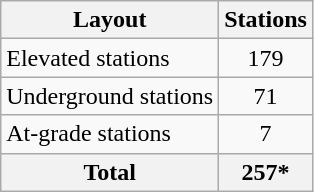<table class="wikitable">
<tr>
<th>Layout</th>
<th>Stations</th>
</tr>
<tr>
<td>Elevated stations</td>
<td align="center">179</td>
</tr>
<tr>
<td>Underground stations</td>
<td align="center">71</td>
</tr>
<tr>
<td>At-grade stations</td>
<td align="center">7</td>
</tr>
<tr>
<th>Total</th>
<th>257*</th>
</tr>
</table>
